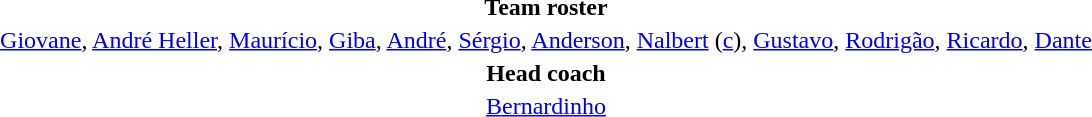<table style="text-align:center; margin-top:2em; margin-left:auto; margin-right:auto">
<tr>
<td><strong>Team roster</strong></td>
</tr>
<tr>
<td><a href='#'>Giovane</a>, <a href='#'>André Heller</a>, <a href='#'>Maurício</a>, <a href='#'>Giba</a>, <a href='#'>André</a>, <a href='#'>Sérgio</a>, <a href='#'>Anderson</a>, <a href='#'>Nalbert</a> (<a href='#'>c</a>), <a href='#'>Gustavo</a>, <a href='#'>Rodrigão</a>, <a href='#'>Ricardo</a>, <a href='#'>Dante</a></td>
</tr>
<tr>
<td><strong>Head coach</strong></td>
</tr>
<tr>
<td><a href='#'>Bernardinho</a></td>
</tr>
<tr>
</tr>
</table>
